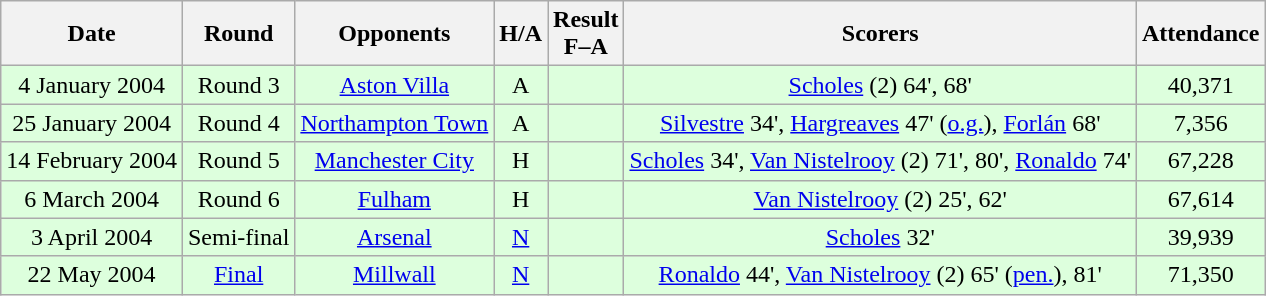<table class="wikitable" style="text-align:center">
<tr>
<th>Date</th>
<th>Round</th>
<th>Opponents</th>
<th>H/A</th>
<th>Result<br>F–A</th>
<th>Scorers</th>
<th>Attendance</th>
</tr>
<tr bgcolor="#ddffdd">
<td>4 January 2004</td>
<td>Round 3</td>
<td><a href='#'>Aston Villa</a></td>
<td>A</td>
<td></td>
<td><a href='#'>Scholes</a> (2) 64', 68'</td>
<td>40,371</td>
</tr>
<tr bgcolor="#ddffdd">
<td>25 January 2004</td>
<td>Round 4</td>
<td><a href='#'>Northampton Town</a></td>
<td>A</td>
<td></td>
<td><a href='#'>Silvestre</a> 34', <a href='#'>Hargreaves</a> 47' (<a href='#'>o.g.</a>), <a href='#'>Forlán</a> 68'</td>
<td>7,356</td>
</tr>
<tr bgcolor="#ddffdd">
<td>14 February 2004</td>
<td>Round 5</td>
<td><a href='#'>Manchester City</a></td>
<td>H</td>
<td></td>
<td><a href='#'>Scholes</a> 34', <a href='#'>Van Nistelrooy</a> (2) 71', 80', <a href='#'>Ronaldo</a> 74'</td>
<td>67,228</td>
</tr>
<tr bgcolor="#ddffdd">
<td>6 March 2004</td>
<td>Round 6</td>
<td><a href='#'>Fulham</a></td>
<td>H</td>
<td></td>
<td><a href='#'>Van Nistelrooy</a> (2) 25', 62'</td>
<td>67,614</td>
</tr>
<tr bgcolor="#ddffdd">
<td>3 April 2004</td>
<td>Semi-final</td>
<td><a href='#'>Arsenal</a></td>
<td><a href='#'>N</a></td>
<td></td>
<td><a href='#'>Scholes</a> 32'</td>
<td>39,939</td>
</tr>
<tr bgcolor="#ddffdd">
<td>22 May 2004</td>
<td><a href='#'>Final</a></td>
<td><a href='#'>Millwall</a></td>
<td><a href='#'>N</a></td>
<td></td>
<td><a href='#'>Ronaldo</a> 44', <a href='#'>Van Nistelrooy</a> (2) 65' (<a href='#'>pen.</a>), 81'</td>
<td>71,350</td>
</tr>
</table>
